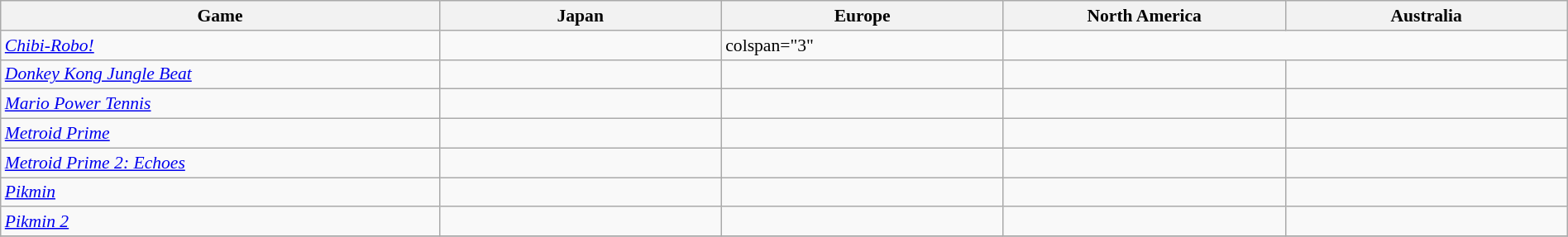<table class="wikitable sortable" style="width: 100%; font-size: 90%">
<tr>
<th width=28%>Game</th>
<th width=18%>Japan </th>
<th width=18%>Europe </th>
<th width=18%>North America </th>
<th width=18%>Australia </th>
</tr>
<tr>
<td><em><a href='#'>Chibi-Robo!</a></em></td>
<td></td>
<td>colspan="3" </td>
</tr>
<tr>
<td><em><a href='#'>Donkey Kong Jungle Beat</a></em></td>
<td></td>
<td></td>
<td></td>
<td></td>
</tr>
<tr>
<td><em><a href='#'>Mario Power Tennis</a></em> </td>
<td></td>
<td></td>
<td></td>
<td></td>
</tr>
<tr>
<td><em><a href='#'>Metroid Prime</a></em> </td>
<td></td>
<td></td>
<td></td>
<td></td>
</tr>
<tr>
<td><em><a href='#'>Metroid Prime 2: Echoes</a></em> </td>
<td></td>
<td></td>
<td></td>
<td></td>
</tr>
<tr>
<td><em><a href='#'>Pikmin</a></em></td>
<td></td>
<td></td>
<td></td>
<td></td>
</tr>
<tr>
<td><em><a href='#'>Pikmin 2</a></em> </td>
<td></td>
<td></td>
<td></td>
<td></td>
</tr>
<tr>
</tr>
</table>
